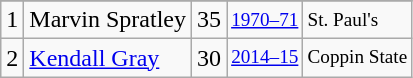<table class="wikitable">
<tr>
</tr>
<tr>
<td>1</td>
<td>Marvin Spratley</td>
<td>35</td>
<td style="font-size:80%;"><a href='#'>1970–71</a></td>
<td style="font-size:80%;">St. Paul's</td>
</tr>
<tr>
<td>2</td>
<td><a href='#'>Kendall Gray</a></td>
<td>30</td>
<td style="font-size:80%;"><a href='#'>2014–15</a></td>
<td style="font-size:80%;">Coppin State</td>
</tr>
</table>
